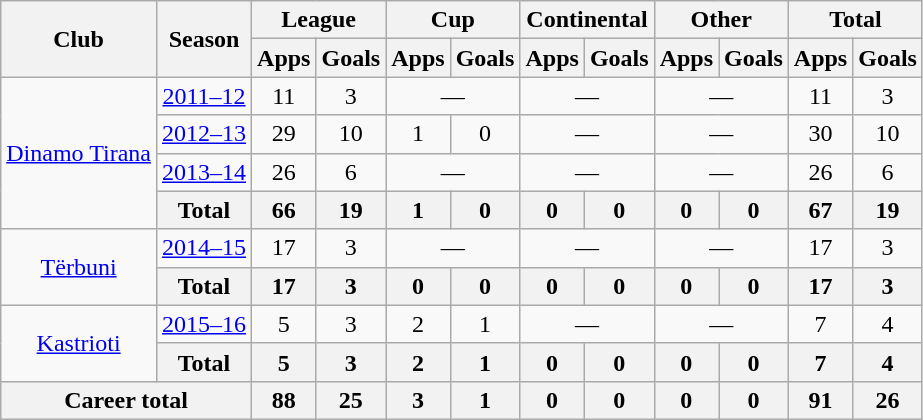<table class="wikitable" style="text-align: center;">
<tr>
<th rowspan="2">Club</th>
<th rowspan="2">Season</th>
<th colspan="2">League</th>
<th colspan="2">Cup</th>
<th colspan="2">Continental</th>
<th colspan="2">Other</th>
<th colspan="2">Total</th>
</tr>
<tr>
<th>Apps</th>
<th>Goals</th>
<th>Apps</th>
<th>Goals</th>
<th>Apps</th>
<th>Goals</th>
<th>Apps</th>
<th>Goals</th>
<th>Apps</th>
<th>Goals</th>
</tr>
<tr>
<td rowspan="4" valign="center"><a href='#'>Dinamo Tirana</a></td>
<td><a href='#'>2011–12</a></td>
<td>11</td>
<td>3</td>
<td colspan="2">—</td>
<td colspan="2">—</td>
<td colspan="2">—</td>
<td>11</td>
<td>3</td>
</tr>
<tr>
<td><a href='#'>2012–13</a></td>
<td>29</td>
<td>10</td>
<td>1</td>
<td>0</td>
<td colspan="2">—</td>
<td colspan="2">—</td>
<td>30</td>
<td>10</td>
</tr>
<tr>
<td><a href='#'>2013–14</a></td>
<td>26</td>
<td>6</td>
<td colspan="2">—</td>
<td colspan="2">—</td>
<td colspan="2">—</td>
<td>26</td>
<td>6</td>
</tr>
<tr>
<th>Total</th>
<th>66</th>
<th>19</th>
<th>1</th>
<th>0</th>
<th>0</th>
<th>0</th>
<th>0</th>
<th>0</th>
<th>67</th>
<th>19</th>
</tr>
<tr>
<td rowspan="2" valign="center"><a href='#'>Tërbuni</a></td>
<td><a href='#'>2014–15</a></td>
<td>17</td>
<td>3</td>
<td colspan="2">—</td>
<td colspan="2">—</td>
<td colspan="2">—</td>
<td>17</td>
<td>3</td>
</tr>
<tr>
<th>Total</th>
<th>17</th>
<th>3</th>
<th>0</th>
<th>0</th>
<th>0</th>
<th>0</th>
<th>0</th>
<th>0</th>
<th>17</th>
<th>3</th>
</tr>
<tr>
<td rowspan="2" valign="center"><a href='#'>Kastrioti</a></td>
<td><a href='#'>2015–16</a></td>
<td>5</td>
<td>3</td>
<td>2</td>
<td>1</td>
<td colspan="2">—</td>
<td colspan="2">—</td>
<td>7</td>
<td>4</td>
</tr>
<tr>
<th>Total</th>
<th>5</th>
<th>3</th>
<th>2</th>
<th>1</th>
<th>0</th>
<th>0</th>
<th>0</th>
<th>0</th>
<th>7</th>
<th>4</th>
</tr>
<tr>
<th colspan="2">Career total</th>
<th>88</th>
<th>25</th>
<th>3</th>
<th>1</th>
<th>0</th>
<th>0</th>
<th>0</th>
<th>0</th>
<th>91</th>
<th>26</th>
</tr>
</table>
